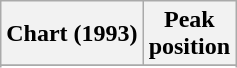<table class="wikitable sortable">
<tr>
<th>Chart (1993)</th>
<th>Peak<br>position</th>
</tr>
<tr>
</tr>
<tr>
</tr>
</table>
